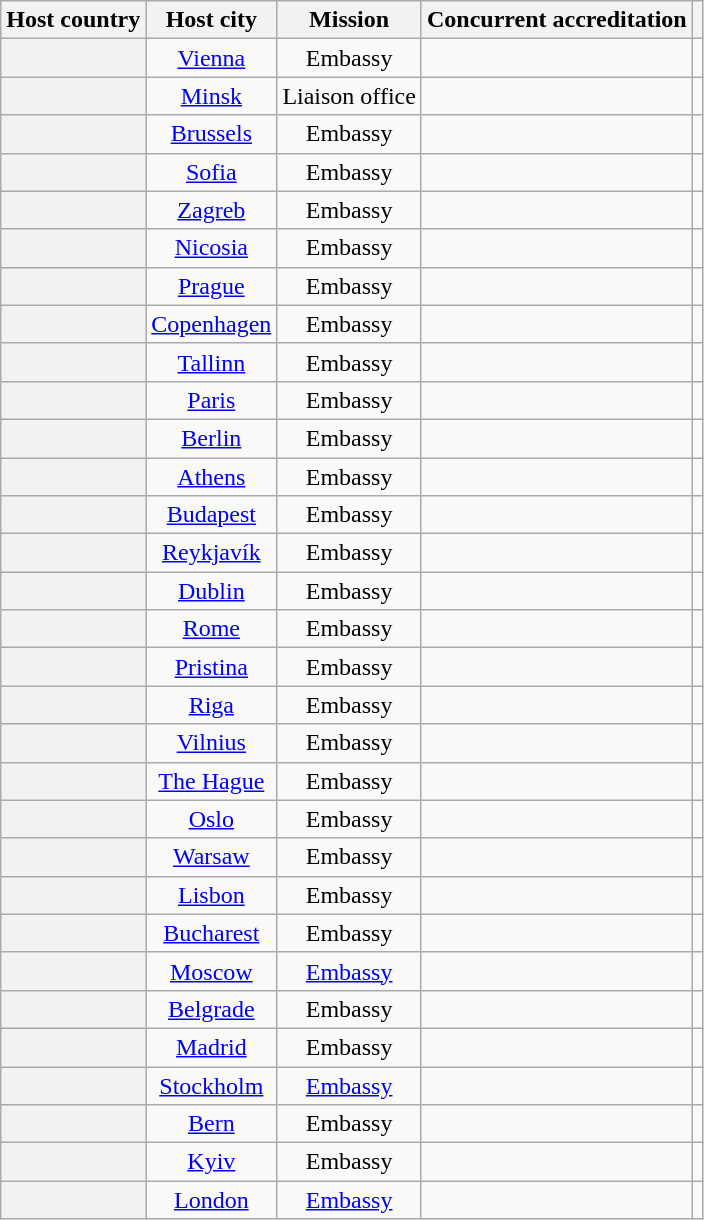<table class="wikitable plainrowheaders" style="text-align:center;">
<tr>
<th scope="col">Host country</th>
<th scope="col">Host city</th>
<th scope="col">Mission</th>
<th scope="col">Concurrent accreditation</th>
<th scope="col"></th>
</tr>
<tr>
<th scope="row"></th>
<td><a href='#'>Vienna</a></td>
<td>Embassy</td>
<td></td>
<td></td>
</tr>
<tr>
<th scope="row"></th>
<td><a href='#'>Minsk</a></td>
<td>Liaison office</td>
<td></td>
<td></td>
</tr>
<tr>
<th scope="row"></th>
<td><a href='#'>Brussels</a></td>
<td>Embassy</td>
<td></td>
<td></td>
</tr>
<tr>
<th scope="row"></th>
<td><a href='#'>Sofia</a></td>
<td>Embassy</td>
<td></td>
<td></td>
</tr>
<tr>
<th scope="row"></th>
<td><a href='#'>Zagreb</a></td>
<td>Embassy</td>
<td></td>
<td></td>
</tr>
<tr>
<th scope="row"></th>
<td><a href='#'>Nicosia</a></td>
<td>Embassy</td>
<td></td>
<td></td>
</tr>
<tr>
<th scope="row"></th>
<td><a href='#'>Prague</a></td>
<td>Embassy</td>
<td></td>
<td></td>
</tr>
<tr>
<th scope="row"></th>
<td><a href='#'>Copenhagen</a></td>
<td>Embassy</td>
<td></td>
<td></td>
</tr>
<tr>
<th scope="row"></th>
<td><a href='#'>Tallinn</a></td>
<td>Embassy</td>
<td></td>
<td></td>
</tr>
<tr>
<th scope="row"></th>
<td><a href='#'>Paris</a></td>
<td>Embassy</td>
<td></td>
<td></td>
</tr>
<tr>
<th scope="row"></th>
<td><a href='#'>Berlin</a></td>
<td>Embassy</td>
<td></td>
<td></td>
</tr>
<tr>
<th scope="row"></th>
<td><a href='#'>Athens</a></td>
<td>Embassy</td>
<td></td>
<td></td>
</tr>
<tr>
<th scope="row"></th>
<td><a href='#'>Budapest</a></td>
<td>Embassy</td>
<td></td>
<td></td>
</tr>
<tr>
<th scope="row"></th>
<td><a href='#'>Reykjavík</a></td>
<td>Embassy</td>
<td></td>
<td></td>
</tr>
<tr>
<th scope="row"></th>
<td><a href='#'>Dublin</a></td>
<td>Embassy</td>
<td></td>
<td></td>
</tr>
<tr>
<th scope="row"></th>
<td><a href='#'>Rome</a></td>
<td>Embassy</td>
<td></td>
<td></td>
</tr>
<tr>
<th scope="row"></th>
<td><a href='#'>Pristina</a></td>
<td>Embassy</td>
<td></td>
<td></td>
</tr>
<tr>
<th scope="row"></th>
<td><a href='#'>Riga</a></td>
<td>Embassy</td>
<td></td>
<td></td>
</tr>
<tr>
<th scope="row"></th>
<td><a href='#'>Vilnius</a></td>
<td>Embassy</td>
<td></td>
<td></td>
</tr>
<tr>
<th scope="row"></th>
<td><a href='#'>The Hague</a></td>
<td>Embassy</td>
<td></td>
<td></td>
</tr>
<tr>
<th scope="row"></th>
<td><a href='#'>Oslo</a></td>
<td>Embassy</td>
<td></td>
<td></td>
</tr>
<tr>
<th scope="row"></th>
<td><a href='#'>Warsaw</a></td>
<td>Embassy</td>
<td></td>
<td></td>
</tr>
<tr>
<th scope="row"></th>
<td><a href='#'>Lisbon</a></td>
<td>Embassy</td>
<td></td>
<td></td>
</tr>
<tr>
<th scope="row"></th>
<td><a href='#'>Bucharest</a></td>
<td>Embassy</td>
<td></td>
<td></td>
</tr>
<tr>
<th scope="row"></th>
<td><a href='#'>Moscow</a></td>
<td><a href='#'>Embassy</a></td>
<td></td>
<td></td>
</tr>
<tr>
<th scope="row"></th>
<td><a href='#'>Belgrade</a></td>
<td>Embassy</td>
<td></td>
<td></td>
</tr>
<tr>
<th scope="row"></th>
<td><a href='#'>Madrid</a></td>
<td>Embassy</td>
<td></td>
<td></td>
</tr>
<tr>
<th scope="row"></th>
<td><a href='#'>Stockholm</a></td>
<td><a href='#'>Embassy</a></td>
<td></td>
<td></td>
</tr>
<tr>
<th scope="row"></th>
<td><a href='#'>Bern</a></td>
<td>Embassy</td>
<td></td>
<td></td>
</tr>
<tr>
<th scope="row"></th>
<td><a href='#'>Kyiv</a></td>
<td>Embassy</td>
<td></td>
<td></td>
</tr>
<tr>
<th scope="row"></th>
<td><a href='#'>London</a></td>
<td><a href='#'>Embassy</a></td>
<td></td>
<td></td>
</tr>
</table>
